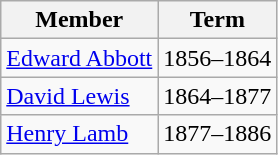<table class="wikitable">
<tr>
<th>Member</th>
<th>Term</th>
</tr>
<tr>
<td><a href='#'>Edward Abbott</a></td>
<td>1856–1864</td>
</tr>
<tr>
<td><a href='#'>David Lewis</a></td>
<td>1864–1877</td>
</tr>
<tr>
<td><a href='#'>Henry Lamb</a></td>
<td>1877–1886</td>
</tr>
</table>
